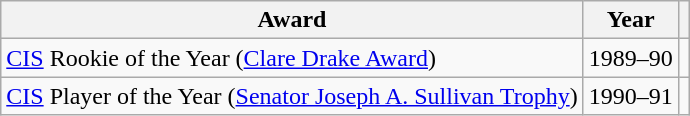<table class="wikitable">
<tr>
<th>Award</th>
<th>Year</th>
<th></th>
</tr>
<tr>
<td><a href='#'>CIS</a> Rookie of the Year (<a href='#'>Clare Drake Award</a>)</td>
<td>1989–90</td>
<td></td>
</tr>
<tr>
<td><a href='#'>CIS</a> Player of the Year (<a href='#'>Senator Joseph A. Sullivan Trophy</a>)</td>
<td>1990–91</td>
<td></td>
</tr>
</table>
